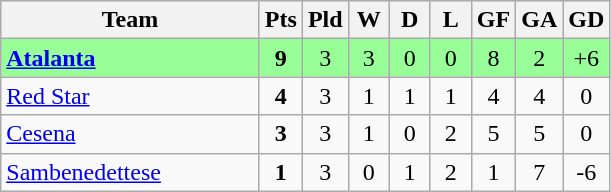<table class=wikitable style="text-align:center">
<tr>
<th width=165>Team</th>
<th width=20>Pts</th>
<th width=20>Pld</th>
<th width=20>W</th>
<th width=20>D</th>
<th width=20>L</th>
<th width=20>GF</th>
<th width=20>GA</th>
<th width=20>GD</th>
</tr>
<tr |- align=center style="background:#98FF98;">
<td style="text-align:left"> <strong><a href='#'>Atalanta</a></strong></td>
<td><strong>9</strong></td>
<td>3</td>
<td>3</td>
<td>0</td>
<td>0</td>
<td>8</td>
<td>2</td>
<td>+6</td>
</tr>
<tr>
<td style="text-align:left"> <a href='#'>Red Star</a></td>
<td><strong>4</strong></td>
<td>3</td>
<td>1</td>
<td>1</td>
<td>1</td>
<td>4</td>
<td>4</td>
<td>0</td>
</tr>
<tr>
<td style="text-align:left"> <a href='#'>Cesena</a></td>
<td><strong>3</strong></td>
<td>3</td>
<td>1</td>
<td>0</td>
<td>2</td>
<td>5</td>
<td>5</td>
<td>0</td>
</tr>
<tr>
<td style="text-align:left"> <a href='#'>Sambenedettese</a></td>
<td><strong>1</strong></td>
<td>3</td>
<td>0</td>
<td>1</td>
<td>2</td>
<td>1</td>
<td>7</td>
<td>-6</td>
</tr>
</table>
